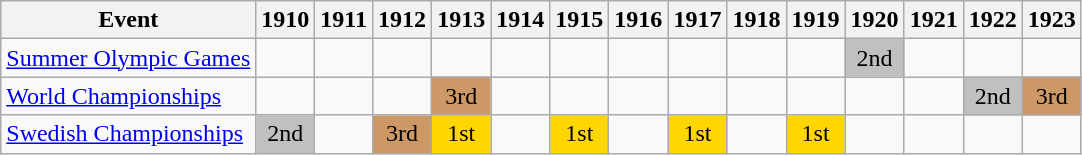<table class="wikitable">
<tr>
<th>Event</th>
<th>1910</th>
<th>1911</th>
<th>1912</th>
<th>1913</th>
<th>1914</th>
<th>1915</th>
<th>1916</th>
<th>1917</th>
<th>1918</th>
<th>1919</th>
<th>1920</th>
<th>1921</th>
<th>1922</th>
<th>1923</th>
</tr>
<tr>
<td><a href='#'>Summer Olympic Games</a></td>
<td></td>
<td></td>
<td></td>
<td></td>
<td></td>
<td></td>
<td></td>
<td></td>
<td></td>
<td></td>
<td align="center" bgcolor="silver">2nd</td>
<td></td>
<td></td>
<td></td>
</tr>
<tr>
<td><a href='#'>World Championships</a></td>
<td></td>
<td></td>
<td></td>
<td align="center" bgcolor="cc9966">3rd</td>
<td></td>
<td></td>
<td></td>
<td></td>
<td></td>
<td></td>
<td></td>
<td></td>
<td align="center" bgcolor="silver">2nd</td>
<td align="center" bgcolor="cc9966">3rd</td>
</tr>
<tr>
<td><a href='#'>Swedish Championships</a></td>
<td align="center" bgcolor="silver">2nd</td>
<td></td>
<td align="center" bgcolor="cc9966">3rd</td>
<td align="center" bgcolor="gold">1st</td>
<td></td>
<td align="center" bgcolor="gold">1st</td>
<td></td>
<td align="center" bgcolor="gold">1st</td>
<td></td>
<td align="center" bgcolor="gold">1st</td>
<td></td>
<td></td>
<td></td>
<td></td>
</tr>
</table>
